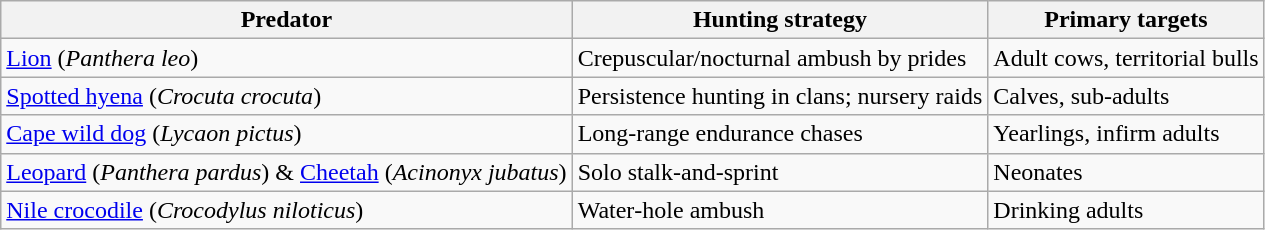<table class="wikitable plainrowheaders">
<tr>
<th>Predator</th>
<th>Hunting strategy</th>
<th>Primary targets</th>
</tr>
<tr>
<td><a href='#'>Lion</a> (<em>Panthera leo</em>)</td>
<td>Crepuscular/nocturnal ambush by prides</td>
<td>Adult cows, territorial bulls</td>
</tr>
<tr>
<td><a href='#'>Spotted hyena</a> (<em>Crocuta crocuta</em>)</td>
<td>Persistence hunting in clans; nursery raids</td>
<td>Calves, sub‑adults</td>
</tr>
<tr>
<td><a href='#'>Cape wild dog</a> (<em>Lycaon pictus</em>)</td>
<td>Long‑range endurance chases</td>
<td>Yearlings, infirm adults</td>
</tr>
<tr>
<td><a href='#'>Leopard</a> (<em>Panthera pardus</em>) & <a href='#'>Cheetah</a> (<em>Acinonyx jubatus</em>)</td>
<td>Solo stalk‑and‑sprint</td>
<td>Neonates</td>
</tr>
<tr>
<td><a href='#'>Nile crocodile</a> (<em>Crocodylus niloticus</em>)</td>
<td>Water‑hole ambush</td>
<td>Drinking adults</td>
</tr>
</table>
